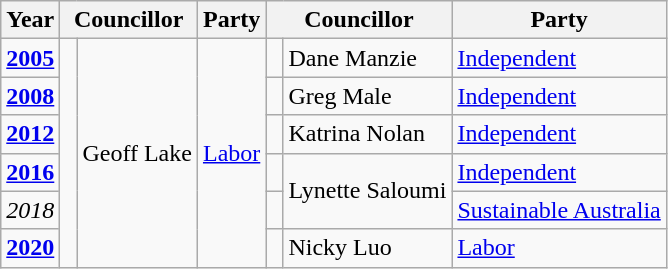<table class="wikitable">
<tr>
<th>Year</th>
<th colspan="2">Councillor</th>
<th>Party</th>
<th colspan="2">Councillor</th>
<th>Party</th>
</tr>
<tr>
<td><strong><a href='#'>2005</a></strong></td>
<td rowspan="6" width="1px" > </td>
<td rowspan="6">Geoff Lake</td>
<td rowspan="6"><a href='#'>Labor</a></td>
<td rowspan="1" width="1px" > </td>
<td rowspan="1">Dane Manzie</td>
<td rowspan="1"><a href='#'>Independent</a></td>
</tr>
<tr>
<td><strong><a href='#'>2008</a></strong></td>
<td rowspan="1" width="1px" > </td>
<td rowspan="1">Greg Male</td>
<td rowspan="1"><a href='#'>Independent</a></td>
</tr>
<tr>
<td><strong><a href='#'>2012</a></strong></td>
<td rowspan="1" width="1px" > </td>
<td rowspan="1">Katrina Nolan</td>
<td rowspan="1"><a href='#'>Independent</a></td>
</tr>
<tr>
<td><strong><a href='#'>2016</a></strong></td>
<td rowspan="1" width="1px" > </td>
<td rowspan="2">Lynette Saloumi</td>
<td rowspan="1"><a href='#'>Independent</a></td>
</tr>
<tr>
<td><em>2018</em></td>
<td rowspan="1" width="1px" > </td>
<td rowspan="1"><a href='#'>Sustainable Australia</a></td>
</tr>
<tr>
<td><strong><a href='#'>2020</a></strong></td>
<td rowspan="1" width="1px" > </td>
<td rowspan="2">Nicky Luo</td>
<td rowspan="1"><a href='#'>Labor</a></td>
</tr>
</table>
